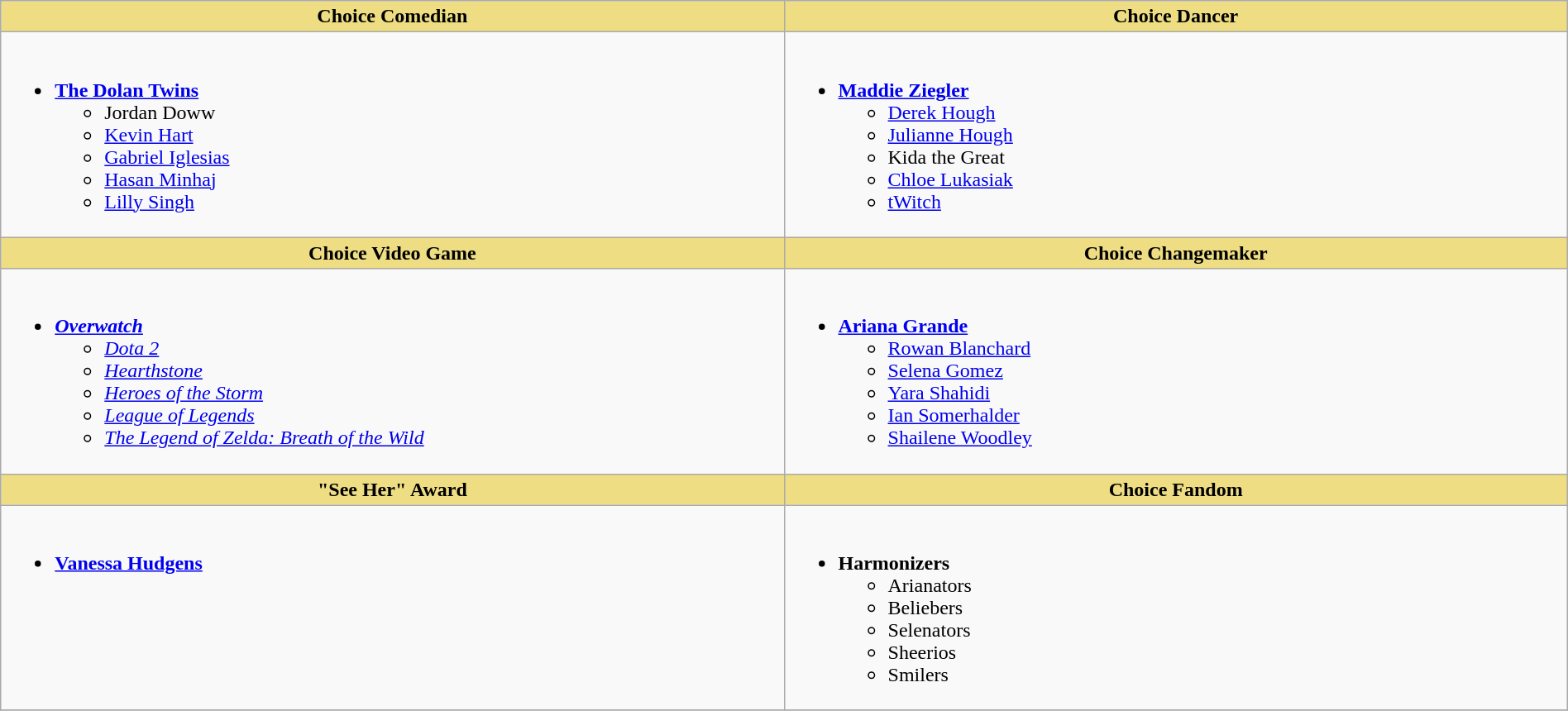<table class="wikitable" style="width:100%">
<tr>
<th style="background:#EEDD82; width:50%">Choice Comedian</th>
<th style="background:#EEDD82; width:50%">Choice Dancer</th>
</tr>
<tr>
<td valign="top"><br><ul><li><strong><a href='#'>The Dolan Twins</a></strong><ul><li>Jordan Doww</li><li><a href='#'>Kevin Hart</a></li><li><a href='#'>Gabriel Iglesias</a></li><li><a href='#'>Hasan Minhaj</a></li><li><a href='#'>Lilly Singh</a></li></ul></li></ul></td>
<td valign="top"><br><ul><li><strong><a href='#'>Maddie Ziegler</a></strong><ul><li><a href='#'>Derek Hough</a></li><li><a href='#'>Julianne Hough</a></li><li>Kida the Great</li><li><a href='#'>Chloe Lukasiak</a></li><li><a href='#'>tWitch</a></li></ul></li></ul></td>
</tr>
<tr>
<th style="background:#EEDD82; width:50%">Choice Video Game</th>
<th style="background:#EEDD82; width:50%">Choice Changemaker</th>
</tr>
<tr>
<td valign="top"><br><ul><li><strong><em><a href='#'>Overwatch</a></em></strong><ul><li><em><a href='#'>Dota 2</a></em></li><li><em><a href='#'>Hearthstone</a></em></li><li><em><a href='#'>Heroes of the Storm</a></em></li><li><em><a href='#'>League of Legends</a></em></li><li><em><a href='#'>The Legend of Zelda: Breath of the Wild</a></em></li></ul></li></ul></td>
<td valign="top"><br><ul><li><strong><a href='#'>Ariana Grande</a></strong><ul><li><a href='#'>Rowan Blanchard</a></li><li><a href='#'>Selena Gomez</a></li><li><a href='#'>Yara Shahidi</a></li><li><a href='#'>Ian Somerhalder</a></li><li><a href='#'>Shailene Woodley</a></li></ul></li></ul></td>
</tr>
<tr>
<th style="background:#EEDD82; width:50%">"See Her" Award</th>
<th style="background:#EEDD82; width:50%">Choice Fandom</th>
</tr>
<tr>
<td valign="top"><br><ul><li><strong><a href='#'>Vanessa Hudgens</a></strong></li></ul></td>
<td valign="top"><br><ul><li><strong>Harmonizers</strong><ul><li>Arianators</li><li>Beliebers</li><li>Selenators</li><li>Sheerios</li><li>Smilers</li></ul></li></ul></td>
</tr>
<tr>
</tr>
</table>
